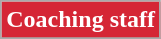<table class="wikitable">
<tr>
<th style="color:white; background:#D52635;" scope="col" colspan="2">Coaching staff</th>
</tr>
<tr>
</tr>
</table>
